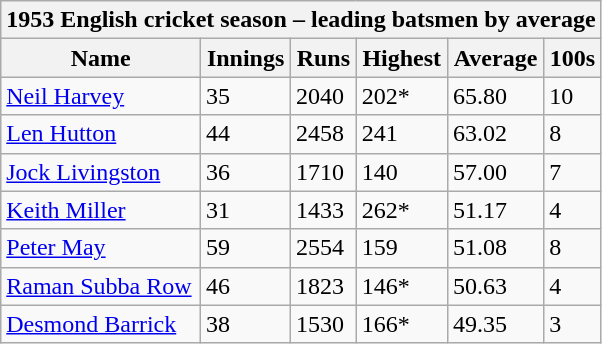<table class="wikitable">
<tr>
<th bgcolor="#efefef" colspan="7">1953 English cricket season – leading batsmen by average</th>
</tr>
<tr bgcolor="#efefef">
<th>Name</th>
<th>Innings</th>
<th>Runs</th>
<th>Highest</th>
<th>Average</th>
<th>100s</th>
</tr>
<tr>
<td><a href='#'>Neil Harvey</a></td>
<td>35</td>
<td>2040</td>
<td>202*</td>
<td>65.80</td>
<td>10</td>
</tr>
<tr>
<td><a href='#'>Len Hutton</a></td>
<td>44</td>
<td>2458</td>
<td>241</td>
<td>63.02</td>
<td>8</td>
</tr>
<tr>
<td><a href='#'>Jock Livingston</a></td>
<td>36</td>
<td>1710</td>
<td>140</td>
<td>57.00</td>
<td>7</td>
</tr>
<tr>
<td><a href='#'>Keith Miller</a></td>
<td>31</td>
<td>1433</td>
<td>262*</td>
<td>51.17</td>
<td>4</td>
</tr>
<tr>
<td><a href='#'>Peter May</a></td>
<td>59</td>
<td>2554</td>
<td>159</td>
<td>51.08</td>
<td>8</td>
</tr>
<tr>
<td><a href='#'>Raman Subba Row</a></td>
<td>46</td>
<td>1823</td>
<td>146*</td>
<td>50.63</td>
<td>4</td>
</tr>
<tr>
<td><a href='#'>Desmond Barrick</a></td>
<td>38</td>
<td>1530</td>
<td>166*</td>
<td>49.35</td>
<td>3</td>
</tr>
</table>
